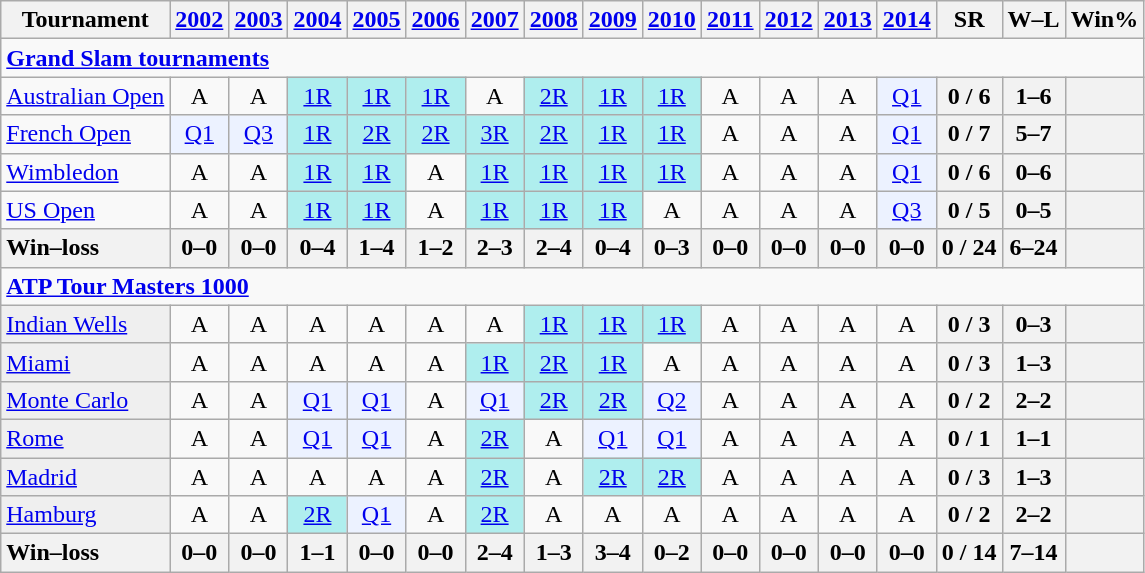<table class=wikitable style=text-align:center>
<tr>
<th>Tournament</th>
<th><a href='#'>2002</a></th>
<th><a href='#'>2003</a></th>
<th><a href='#'>2004</a></th>
<th><a href='#'>2005</a></th>
<th><a href='#'>2006</a></th>
<th><a href='#'>2007</a></th>
<th><a href='#'>2008</a></th>
<th><a href='#'>2009</a></th>
<th><a href='#'>2010</a></th>
<th><a href='#'>2011</a></th>
<th><a href='#'>2012</a></th>
<th><a href='#'>2013</a></th>
<th><a href='#'>2014</a></th>
<th>SR</th>
<th>W–L</th>
<th>Win%</th>
</tr>
<tr>
<td colspan=25 style=text-align:left><a href='#'><strong>Grand Slam tournaments</strong></a></td>
</tr>
<tr>
<td align=left><a href='#'>Australian Open</a></td>
<td>A</td>
<td>A</td>
<td bgcolor=afeeee><a href='#'>1R</a></td>
<td bgcolor=afeeee><a href='#'>1R</a></td>
<td bgcolor=afeeee><a href='#'>1R</a></td>
<td>A</td>
<td bgcolor=afeeee><a href='#'>2R</a></td>
<td bgcolor=afeeee><a href='#'>1R</a></td>
<td bgcolor=afeeee><a href='#'>1R</a></td>
<td>A</td>
<td>A</td>
<td>A</td>
<td bgcolor=ecf2ff><a href='#'>Q1</a></td>
<th>0 / 6</th>
<th>1–6</th>
<th></th>
</tr>
<tr>
<td align=left><a href='#'>French Open</a></td>
<td bgcolor=ecf2ff><a href='#'>Q1</a></td>
<td bgcolor=ecf2ff><a href='#'>Q3</a></td>
<td bgcolor=afeeee><a href='#'>1R</a></td>
<td bgcolor=afeeee><a href='#'>2R</a></td>
<td bgcolor=afeeee><a href='#'>2R</a></td>
<td bgcolor=afeeee><a href='#'>3R</a></td>
<td bgcolor=afeeee><a href='#'>2R</a></td>
<td bgcolor=afeeee><a href='#'>1R</a></td>
<td bgcolor=afeeee><a href='#'>1R</a></td>
<td>A</td>
<td>A</td>
<td>A</td>
<td bgcolor=ecf2ff><a href='#'>Q1</a></td>
<th>0 / 7</th>
<th>5–7</th>
<th></th>
</tr>
<tr>
<td align=left><a href='#'>Wimbledon</a></td>
<td>A</td>
<td>A</td>
<td bgcolor=afeeee><a href='#'>1R</a></td>
<td bgcolor=afeeee><a href='#'>1R</a></td>
<td>A</td>
<td bgcolor=afeeee><a href='#'>1R</a></td>
<td bgcolor=afeeee><a href='#'>1R</a></td>
<td bgcolor=afeeee><a href='#'>1R</a></td>
<td bgcolor=afeeee><a href='#'>1R</a></td>
<td>A</td>
<td>A</td>
<td>A</td>
<td bgcolor=ecf2ff><a href='#'>Q1</a></td>
<th>0 / 6</th>
<th>0–6</th>
<th></th>
</tr>
<tr>
<td align=left><a href='#'>US Open</a></td>
<td>A</td>
<td>A</td>
<td bgcolor=afeeee><a href='#'>1R</a></td>
<td bgcolor=afeeee><a href='#'>1R</a></td>
<td>A</td>
<td bgcolor=afeeee><a href='#'>1R</a></td>
<td bgcolor=afeeee><a href='#'>1R</a></td>
<td bgcolor=afeeee><a href='#'>1R</a></td>
<td>A</td>
<td>A</td>
<td>A</td>
<td>A</td>
<td bgcolor=ecf2ff><a href='#'>Q3</a></td>
<th>0 / 5</th>
<th>0–5</th>
<th></th>
</tr>
<tr>
<th style=text-align:left><strong>Win–loss</strong></th>
<th>0–0</th>
<th>0–0</th>
<th>0–4</th>
<th>1–4</th>
<th>1–2</th>
<th>2–3</th>
<th>2–4</th>
<th>0–4</th>
<th>0–3</th>
<th>0–0</th>
<th>0–0</th>
<th>0–0</th>
<th>0–0</th>
<th>0 / 24</th>
<th>6–24</th>
<th></th>
</tr>
<tr>
<td colspan=25 style=text-align:left><strong><a href='#'>ATP Tour Masters 1000</a></strong></td>
</tr>
<tr>
<td bgcolor=efefef align=left><a href='#'>Indian Wells</a></td>
<td>A</td>
<td>A</td>
<td>A</td>
<td>A</td>
<td>A</td>
<td>A</td>
<td bgcolor=afeeee><a href='#'>1R</a></td>
<td bgcolor=afeeee><a href='#'>1R</a></td>
<td bgcolor=afeeee><a href='#'>1R</a></td>
<td>A</td>
<td>A</td>
<td>A</td>
<td>A</td>
<th>0 / 3</th>
<th>0–3</th>
<th></th>
</tr>
<tr>
<td bgcolor=efefef align=left><a href='#'>Miami</a></td>
<td>A</td>
<td>A</td>
<td>A</td>
<td>A</td>
<td>A</td>
<td bgcolor=afeeee><a href='#'>1R</a></td>
<td bgcolor=afeeee><a href='#'>2R</a></td>
<td bgcolor=afeeee><a href='#'>1R</a></td>
<td>A</td>
<td>A</td>
<td>A</td>
<td>A</td>
<td>A</td>
<th>0 / 3</th>
<th>1–3</th>
<th></th>
</tr>
<tr>
<td bgcolor=efefef align=left><a href='#'>Monte Carlo</a></td>
<td>A</td>
<td>A</td>
<td bgcolor=ecf2ff><a href='#'>Q1</a></td>
<td bgcolor=ecf2ff><a href='#'>Q1</a></td>
<td>A</td>
<td bgcolor=ecf2ff><a href='#'>Q1</a></td>
<td bgcolor=afeeee><a href='#'>2R</a></td>
<td bgcolor=afeeee><a href='#'>2R</a></td>
<td bgcolor=ecf2ff><a href='#'>Q2</a></td>
<td>A</td>
<td>A</td>
<td>A</td>
<td>A</td>
<th>0 / 2</th>
<th>2–2</th>
<th></th>
</tr>
<tr>
<td bgcolor=efefef align=left><a href='#'>Rome</a></td>
<td>A</td>
<td>A</td>
<td bgcolor=ecf2ff><a href='#'>Q1</a></td>
<td bgcolor=ecf2ff><a href='#'>Q1</a></td>
<td>A</td>
<td bgcolor=afeeee><a href='#'>2R</a></td>
<td>A</td>
<td bgcolor=ecf2ff><a href='#'>Q1</a></td>
<td bgcolor=ecf2ff><a href='#'>Q1</a></td>
<td>A</td>
<td>A</td>
<td>A</td>
<td>A</td>
<th>0 / 1</th>
<th>1–1</th>
<th></th>
</tr>
<tr>
<td bgcolor=efefef align=left><a href='#'>Madrid</a></td>
<td>A</td>
<td>A</td>
<td>A</td>
<td>A</td>
<td>A</td>
<td bgcolor=afeeee><a href='#'>2R</a></td>
<td>A</td>
<td bgcolor=afeeee><a href='#'>2R</a></td>
<td bgcolor=afeeee><a href='#'>2R</a></td>
<td>A</td>
<td>A</td>
<td>A</td>
<td>A</td>
<th>0 / 3</th>
<th>1–3</th>
<th></th>
</tr>
<tr>
<td bgcolor=efefef align=left><a href='#'>Hamburg</a></td>
<td>A</td>
<td>A</td>
<td bgcolor=afeeee><a href='#'>2R</a></td>
<td bgcolor=ecf2ff><a href='#'>Q1</a></td>
<td>A</td>
<td bgcolor=afeeee><a href='#'>2R</a></td>
<td>A</td>
<td>A</td>
<td>A</td>
<td>A</td>
<td>A</td>
<td>A</td>
<td>A</td>
<th>0 / 2</th>
<th>2–2</th>
<th></th>
</tr>
<tr>
<th style=text-align:left><strong>Win–loss</strong></th>
<th>0–0</th>
<th>0–0</th>
<th>1–1</th>
<th>0–0</th>
<th>0–0</th>
<th>2–4</th>
<th>1–3</th>
<th>3–4</th>
<th>0–2</th>
<th>0–0</th>
<th>0–0</th>
<th>0–0</th>
<th>0–0</th>
<th>0 / 14</th>
<th>7–14</th>
<th></th>
</tr>
</table>
